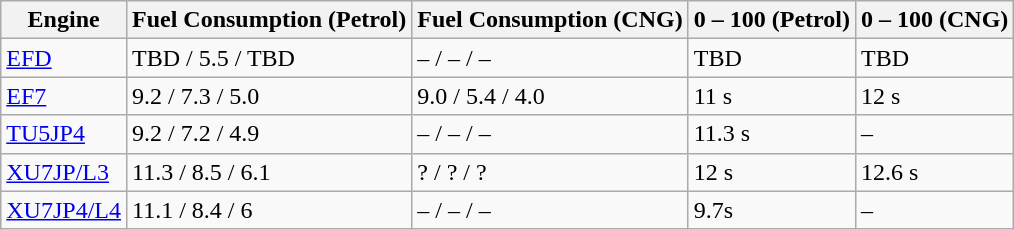<table class="wikitable">
<tr>
<th>Engine</th>
<th>Fuel Consumption (Petrol)</th>
<th>Fuel Consumption (CNG)</th>
<th>0 – 100 (Petrol)</th>
<th>0 – 100 (CNG)</th>
</tr>
<tr>
<td><a href='#'>EFD</a></td>
<td>TBD / 5.5 / TBD</td>
<td>– / – / –</td>
<td>TBD</td>
<td>TBD</td>
</tr>
<tr>
<td><a href='#'>EF7</a></td>
<td>9.2 / 7.3 / 5.0</td>
<td>9.0 / 5.4 / 4.0</td>
<td>11 s</td>
<td>12 s</td>
</tr>
<tr>
<td><a href='#'>TU5JP4</a></td>
<td>9.2 / 7.2 / 4.9</td>
<td>– / – / –</td>
<td>11.3 s</td>
<td>–</td>
</tr>
<tr>
<td><a href='#'>XU7JP/L3</a></td>
<td>11.3 / 8.5 / 6.1</td>
<td>? / ? / ?</td>
<td>12 s</td>
<td>12.6 s</td>
</tr>
<tr>
<td><a href='#'>XU7JP4/L4</a></td>
<td>11.1 / 8.4 / 6</td>
<td>– / – / –</td>
<td>9.7s</td>
<td>–</td>
</tr>
</table>
